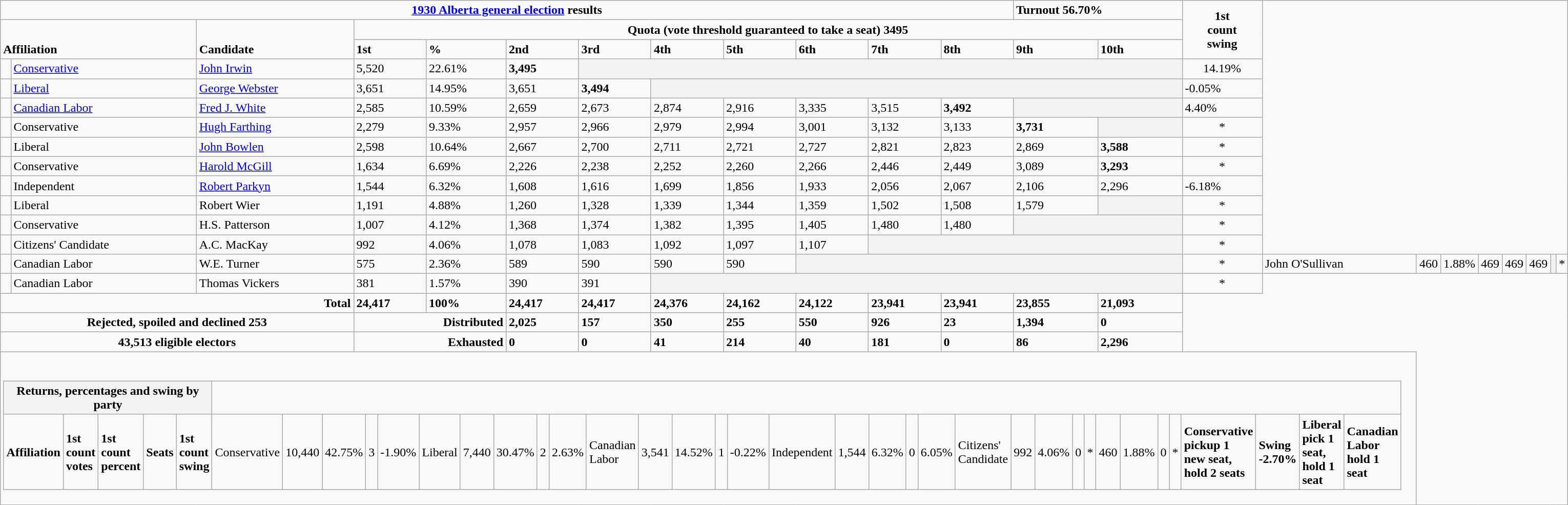<table class="wikitable">
<tr>
<td colspan="12" align=center><strong><a href='#'>1930 Alberta general election</a> results</strong></td>
<td colspan="2"><span><strong>Turnout 56.70%</strong></span></td>
<td align=center rowspan=3><strong>1st<br>count<br>swing</strong></td>
</tr>
<tr>
<td valign="bottom" colspan="2" rowspan="2" align="left"><strong>Affiliation</strong></td>
<td valign="bottom"  rowspan="2"><strong>Candidate</strong></td>
<td colspan=11 align=center><strong>Quota (vote threshold guaranteed to take a seat) 3495</strong></td>
</tr>
<tr>
<td><strong>1st</strong></td>
<td><strong>%</strong></td>
<td><strong>2nd</strong></td>
<td><strong>3rd</strong></td>
<td><strong>4th</strong></td>
<td><strong>5th</strong></td>
<td><strong>6th</strong></td>
<td><strong>7th</strong></td>
<td><strong>8th</strong></td>
<td><strong>9th</strong></td>
<td><strong>10th</strong></td>
</tr>
<tr>
<td></td>
<td><a href='#'>Conservative</a></td>
<td><a href='#'>John Irwin</a></td>
<td>5,520</td>
<td>22.61%</td>
<td><strong>3,495</strong></td>
<th colspan=8></th>
<td align=center>14.19%</td>
</tr>
<tr>
<td></td>
<td><a href='#'>Liberal</a></td>
<td><a href='#'>George Webster</a></td>
<td>3,651</td>
<td>14.95%</td>
<td>3,651</td>
<td><strong>3,494</strong></td>
<th colspan=7></th>
<td>-0.05%</td>
</tr>
<tr>
<td></td>
<td><a href='#'>Canadian Labor</a></td>
<td><a href='#'>Fred J. White</a></td>
<td>2,585</td>
<td>10.59%</td>
<td>2,659</td>
<td>2,673</td>
<td>2,874</td>
<td>2,916</td>
<td>3,335</td>
<td>3,515</td>
<td><strong>3,492</strong></td>
<th colspan=2></th>
<td>4.40%</td>
</tr>
<tr>
<td></td>
<td>Conservative</td>
<td><a href='#'>Hugh Farthing</a></td>
<td>2,279</td>
<td>9.33%</td>
<td>2,957</td>
<td>2,966</td>
<td>2,979</td>
<td>2,994</td>
<td>3,001</td>
<td>3,132</td>
<td>3,133</td>
<td><strong>3,731</strong></td>
<th></th>
<td align=center>*</td>
</tr>
<tr>
<td></td>
<td>Liberal</td>
<td><a href='#'>John Bowlen</a></td>
<td>2,598</td>
<td>10.64%</td>
<td>2,667</td>
<td>2,700</td>
<td>2,711</td>
<td>2,721</td>
<td>2,727</td>
<td>2,821</td>
<td>2,823</td>
<td>2,869</td>
<td><strong>3,588</strong></td>
<td align=center>*</td>
</tr>
<tr>
<td></td>
<td>Conservative</td>
<td><a href='#'>Harold McGill</a></td>
<td>1,634</td>
<td>6.69%</td>
<td>2,226</td>
<td>2,238</td>
<td>2,252</td>
<td>2,260</td>
<td>2,266</td>
<td>2,446</td>
<td>2,449</td>
<td>3,089</td>
<td><strong>3,293</strong></td>
<td align=center>*</td>
</tr>
<tr>
<td></td>
<td>Independent</td>
<td><a href='#'>Robert Parkyn</a></td>
<td>1,544</td>
<td>6.32%</td>
<td>1,608</td>
<td>1,616</td>
<td>1,699</td>
<td>1,856</td>
<td>1,933</td>
<td>2,056</td>
<td>2,067</td>
<td>2,106</td>
<td>2,296</td>
<td>-6.18%</td>
</tr>
<tr>
<td></td>
<td>Liberal</td>
<td>Robert Wier</td>
<td>1,191</td>
<td>4.88%</td>
<td>1,260</td>
<td>1,328</td>
<td>1,339</td>
<td>1,344</td>
<td>1,359</td>
<td>1,502</td>
<td>1,508</td>
<td>1,579</td>
<th></th>
<td align=center>*</td>
</tr>
<tr>
<td></td>
<td>Conservative</td>
<td>H.S. Patterson</td>
<td>1,007</td>
<td>4.12%</td>
<td>1,368</td>
<td>1,374</td>
<td>1,382</td>
<td>1,395</td>
<td>1,405</td>
<td>1,480</td>
<td>1,480</td>
<th colspan=2></th>
<td align=center>*</td>
</tr>
<tr>
<td></td>
<td>Citizens' Candidate</td>
<td>A.C. MacKay</td>
<td>992</td>
<td>4.06%</td>
<td>1,078</td>
<td>1,083</td>
<td>1,092</td>
<td>1,097</td>
<td>1,107</td>
<th colspan=4></th>
<td align=center>*</td>
</tr>
<tr>
<td></td>
<td>Canadian Labor</td>
<td>W.E. Turner</td>
<td>575</td>
<td>2.36%</td>
<td>589</td>
<td>590</td>
<td>590</td>
<td>590</td>
<th colspan=5></th>
<td align=center>*<br></td>
<td>John O'Sullivan</td>
<td>460</td>
<td>1.88%</td>
<td>469</td>
<td>469</td>
<td>469</td>
<th colspan=6></th>
<td align=center>*</td>
</tr>
<tr>
<td></td>
<td>Canadian Labor</td>
<td>Thomas Vickers</td>
<td>381</td>
<td>1.57%</td>
<td>390</td>
<td>391</td>
<th colspan=7></th>
<td align=center>*</td>
</tr>
<tr>
<td colspan="3" align ="right"><strong>Total</strong></td>
<td><strong>24,417</strong></td>
<td><strong>100%</strong></td>
<td><strong>24,417</strong></td>
<td><strong>24,417</strong></td>
<td><strong>24,376</strong></td>
<td><strong>24,162</strong></td>
<td><strong>24,122</strong></td>
<td><strong>23,941</strong></td>
<td><strong>23,941</strong></td>
<td><strong>23,855</strong></td>
<td><strong>21,093</strong></td>
</tr>
<tr>
<td colspan=3 align=center><strong>Rejected, spoiled and declined 253</strong></td>
<td colspan=2 align=right><strong>Distributed</strong></td>
<td><strong>2,025</strong></td>
<td><strong>157</strong></td>
<td><strong>350</strong></td>
<td><strong>255</strong></td>
<td><strong>550</strong></td>
<td><strong>926</strong></td>
<td><strong>23</strong></td>
<td><strong>1,394</strong></td>
<td><strong>0</strong></td>
</tr>
<tr>
<td colspan=3 align=center><strong>43,513 eligible electors</strong></td>
<td colspan=2 align=right><strong>Exhausted</strong></td>
<td><strong>0</strong></td>
<td><strong>0</strong></td>
<td><strong>41</strong></td>
<td><strong>214</strong></td>
<td><strong>40</strong></td>
<td><strong>181</strong></td>
<td><strong>0</strong></td>
<td><strong>86</strong></td>
<td><strong>2,296</strong></td>
</tr>
<tr>
<td colspan=16><br><table class="wikitable collapsible innercollapse collapsed">
<tr>
<th align=center colspan=6 width=370>Returns, percentages and swing by party</th>
</tr>
<tr>
<td colspan=2><strong>Affiliation</strong></td>
<td><strong>1st count votes</strong></td>
<td><strong>1st count percent</strong></td>
<td><strong>Seats</strong></td>
<td><strong>1st count swing</strong><br></td>
<td>Conservative</td>
<td>10,440</td>
<td>42.75%</td>
<td>3</td>
<td align=center>-1.90%<br></td>
<td>Liberal</td>
<td>7,440</td>
<td>30.47%</td>
<td>2</td>
<td align=center>2.63%<br></td>
<td>Canadian Labor</td>
<td>3,541</td>
<td>14.52%</td>
<td>1</td>
<td align=center>-0.22%<br></td>
<td>Independent</td>
<td>1,544</td>
<td>6.32%</td>
<td>0</td>
<td align=center>6.05%<br></td>
<td>Citizens' Candidate</td>
<td>992</td>
<td>4.06%</td>
<td>0</td>
<td align=center>*<br></td>
<td>460</td>
<td>1.88%</td>
<td>0</td>
<td align=center>*<br></td>
<td colspan=4><strong>Conservative pickup 1 new seat, hold 2 seats</strong></td>
<td colspan=2 rowspan=3><strong>Swing -2.70%</strong><br></td>
<td colspan=4><strong>Liberal pick 1 seat, hold 1 seat</strong><br></td>
<td colspan=4><strong>Canadian Labor hold 1 seat</strong></td>
</tr>
</table>
</td>
</tr>
</table>
